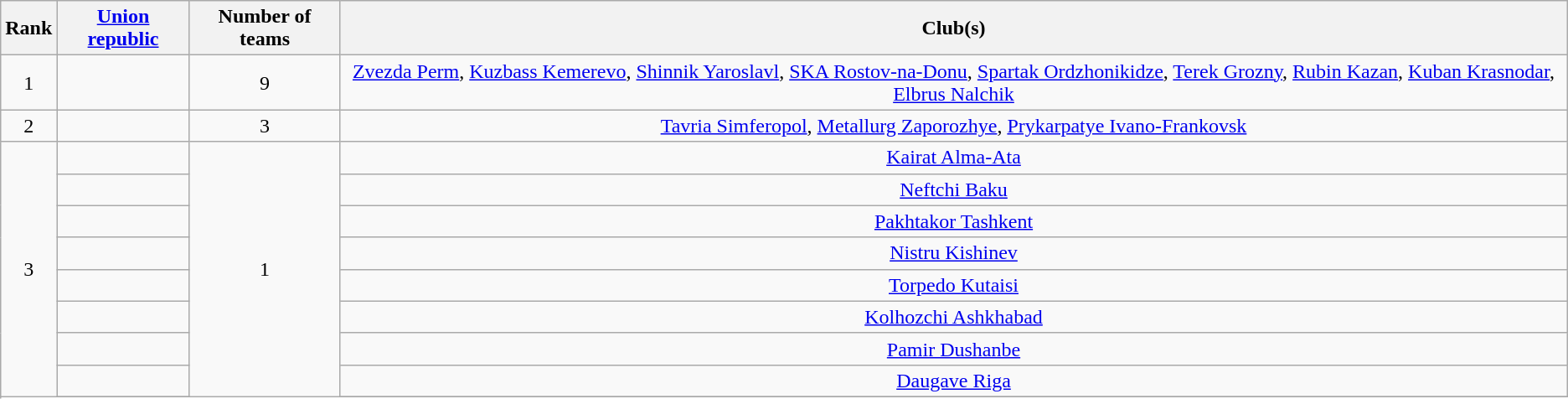<table class="wikitable">
<tr>
<th>Rank</th>
<th><a href='#'>Union republic</a></th>
<th>Number of teams</th>
<th>Club(s)</th>
</tr>
<tr>
<td align="center">1</td>
<td></td>
<td align="center">9</td>
<td align="center"><a href='#'>Zvezda Perm</a>, <a href='#'>Kuzbass Kemerevo</a>, <a href='#'>Shinnik Yaroslavl</a>, <a href='#'>SKA Rostov-na-Donu</a>, <a href='#'>Spartak Ordzhonikidze</a>, <a href='#'>Terek Grozny</a>, <a href='#'>Rubin Kazan</a>, <a href='#'>Kuban Krasnodar</a>, <a href='#'>Elbrus Nalchik</a></td>
</tr>
<tr>
<td align="center">2</td>
<td></td>
<td align="center">3</td>
<td align="center"><a href='#'>Tavria Simferopol</a>, <a href='#'>Metallurg Zaporozhye</a>, <a href='#'>Prykarpatye Ivano-Frankovsk</a></td>
</tr>
<tr>
<td align="center" rowspan=10>3</td>
<td></td>
<td align="center" rowspan=10>1</td>
<td align="center"><a href='#'>Kairat Alma-Ata</a></td>
</tr>
<tr>
<td></td>
<td align="center"><a href='#'>Neftchi Baku</a></td>
</tr>
<tr>
<td></td>
<td align="center"><a href='#'>Pakhtakor Tashkent</a></td>
</tr>
<tr>
<td></td>
<td align="center"><a href='#'>Nistru Kishinev</a></td>
</tr>
<tr>
<td></td>
<td align="center"><a href='#'>Torpedo Kutaisi</a></td>
</tr>
<tr>
<td></td>
<td align="center"><a href='#'>Kolhozchi Ashkhabad</a></td>
</tr>
<tr>
<td></td>
<td align="center"><a href='#'>Pamir Dushanbe</a></td>
</tr>
<tr>
<td></td>
<td align="center"><a href='#'>Daugave Riga</a></td>
</tr>
<tr>
</tr>
</table>
